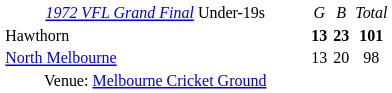<table style="margin-right:4px; margin-top:8px; float:right; border:1px No. 000 solid; border-radius:8px; background:#fff; font-family:Verdana; font-size:8pt; text-align:center;">
<tr>
<td style="width:200px;"><em><a href='#'>1972 VFL Grand Final</a></em> Under-19s</td>
<td><em>G</em></td>
<td><em>B</em></td>
<td><em>Total</em></td>
</tr>
<tr>
<td style="text-align:left">Hawthorn</td>
<td><strong>13</strong></td>
<td><strong>23</strong></td>
<td><strong>101</strong></td>
</tr>
<tr>
<td style="text-align:left"><a href='#'>North Melbourne</a></td>
<td>13</td>
<td>20</td>
<td>98</td>
</tr>
<tr>
<td>Venue: <a href='#'>Melbourne Cricket Ground</a></td>
<td colspan="3"></td>
</tr>
</table>
